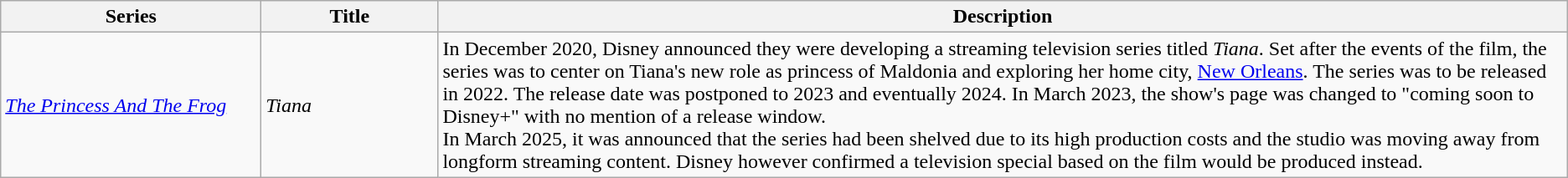<table class="wikitable">
<tr>
<th style="width:150pt;">Series</th>
<th style="width:100pt;">Title</th>
<th>Description</th>
</tr>
<tr>
<td><em><a href='#'>The Princess And The Frog</a></em></td>
<td><em>Tiana</em></td>
<td>In December 2020, Disney announced they were developing a streaming television series titled <em>Tiana</em>. Set after the events of the film, the series was to center on Tiana's new role as princess of Maldonia and exploring her home city, <a href='#'>New Orleans</a>. The series was to be released in 2022. The release date was postponed to 2023 and eventually 2024. In March 2023, the show's page was changed to "coming soon to Disney+" with no mention of a release window.<br>In March 2025, it was announced that the series had been shelved due to its high production costs and the studio was moving away from longform streaming content. Disney however confirmed a television special based on the film would be produced instead.</td>
</tr>
</table>
